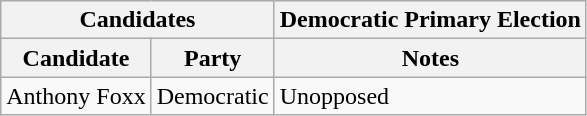<table class=wikitable>
<tr>
<th colspan=2>Candidates</th>
<th colspan=2>Democratic Primary Election</th>
</tr>
<tr>
<th>Candidate</th>
<th>Party</th>
<th>Notes</th>
</tr>
<tr>
<td>Anthony Foxx</td>
<td>Democratic</td>
<td>Unopposed</td>
</tr>
</table>
